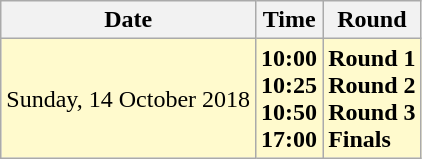<table class="wikitable">
<tr>
<th>Date</th>
<th>Time</th>
<th>Round</th>
</tr>
<tr>
<td style=background:lemonchiffon>Sunday, 14 October 2018</td>
<td style=background:lemonchiffon align=right><strong>10:00<br>10:25<br>10:50<br>17:00</strong></td>
<td style=background:lemonchiffon><strong>Round 1<br>Round 2<br>Round 3<br>Finals</strong></td>
</tr>
</table>
